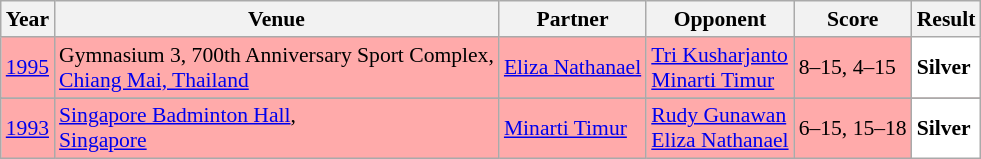<table class="sortable wikitable" style="font-size: 90%;">
<tr>
<th>Year</th>
<th>Venue</th>
<th>Partner</th>
<th>Opponent</th>
<th>Score</th>
<th>Result</th>
</tr>
<tr style="background:#FFAAAA">
<td align="center"><a href='#'>1995</a></td>
<td align="left">Gymnasium 3, 700th Anniversary Sport Complex,<br><a href='#'>Chiang Mai, Thailand</a></td>
<td align="left"> <a href='#'>Eliza Nathanael</a></td>
<td align="left"> <a href='#'>Tri Kusharjanto</a> <br>  <a href='#'>Minarti Timur</a></td>
<td align="left">8–15, 4–15</td>
<td style="text-align:left; background:white"> <strong>Silver</strong></td>
</tr>
<tr>
</tr>
<tr style="background:#FFAAAA">
<td align="center"><a href='#'>1993</a></td>
<td align="left"><a href='#'>Singapore Badminton Hall</a>,<br><a href='#'>Singapore</a></td>
<td align="left"> <a href='#'>Minarti Timur</a></td>
<td align="left"> <a href='#'>Rudy Gunawan</a> <br>  <a href='#'>Eliza Nathanael</a></td>
<td align="left">6–15, 15–18</td>
<td style="text-align:left; background:white"> <strong>Silver</strong></td>
</tr>
</table>
